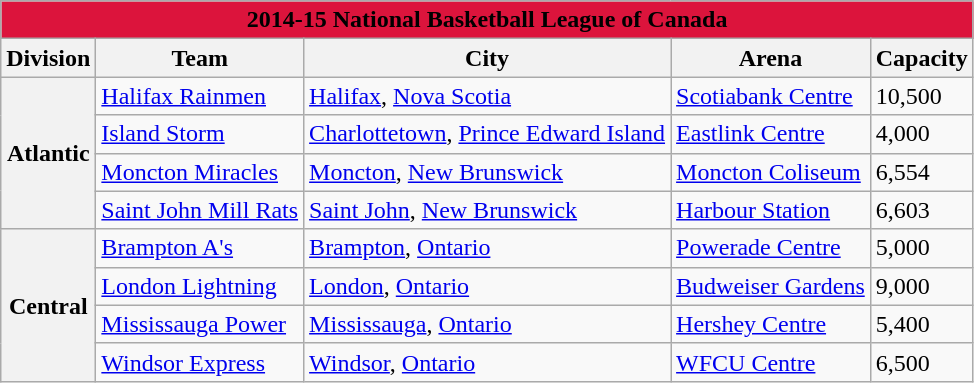<table class="wikitable" style="width:auto">
<tr>
<td bgcolor="#DC143C" align="center" colspan="6"><strong><span>2014-15 National Basketball League of Canada</span></strong></td>
</tr>
<tr>
<th>Division</th>
<th>Team</th>
<th>City</th>
<th>Arena</th>
<th>Capacity</th>
</tr>
<tr>
<th rowspan="4">Atlantic</th>
<td><a href='#'>Halifax Rainmen</a></td>
<td><a href='#'>Halifax</a>, <a href='#'>Nova Scotia</a></td>
<td><a href='#'>Scotiabank Centre</a></td>
<td>10,500</td>
</tr>
<tr>
<td><a href='#'>Island Storm</a></td>
<td><a href='#'>Charlottetown</a>, <a href='#'>Prince Edward Island</a></td>
<td><a href='#'>Eastlink Centre</a></td>
<td>4,000</td>
</tr>
<tr>
<td><a href='#'>Moncton Miracles</a></td>
<td><a href='#'>Moncton</a>, <a href='#'>New Brunswick</a></td>
<td><a href='#'>Moncton Coliseum</a></td>
<td>6,554</td>
</tr>
<tr>
<td><a href='#'>Saint John Mill Rats</a></td>
<td><a href='#'>Saint John</a>, <a href='#'>New Brunswick</a></td>
<td><a href='#'>Harbour Station</a></td>
<td>6,603</td>
</tr>
<tr>
<th rowspan="4">Central</th>
<td><a href='#'>Brampton A's</a></td>
<td><a href='#'>Brampton</a>, <a href='#'>Ontario</a></td>
<td><a href='#'>Powerade Centre</a></td>
<td>5,000</td>
</tr>
<tr>
<td><a href='#'>London Lightning</a></td>
<td><a href='#'>London</a>, <a href='#'>Ontario</a></td>
<td><a href='#'>Budweiser Gardens</a></td>
<td>9,000</td>
</tr>
<tr>
<td><a href='#'>Mississauga Power</a></td>
<td><a href='#'>Mississauga</a>, <a href='#'>Ontario</a></td>
<td><a href='#'>Hershey Centre</a></td>
<td>5,400</td>
</tr>
<tr>
<td><a href='#'>Windsor Express</a></td>
<td><a href='#'>Windsor</a>, <a href='#'>Ontario</a></td>
<td><a href='#'>WFCU Centre</a></td>
<td>6,500</td>
</tr>
</table>
